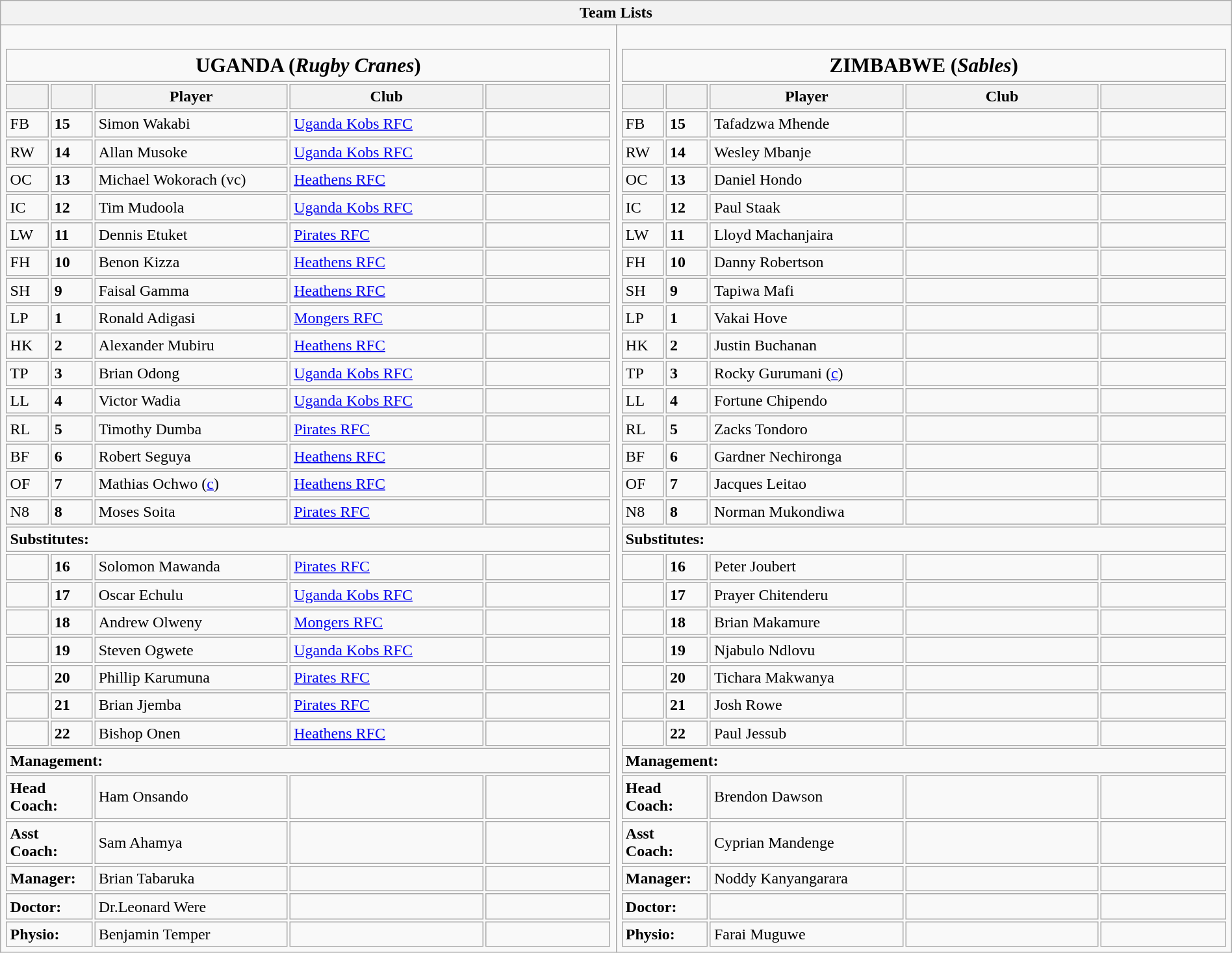<table class="wikitable collapsible collapsed" border="1" width="100%">
<tr>
<th colspan=2>Team Lists</th>
</tr>
<tr>
<td valign="top" width="50%"><br><table border="0" width="100%">
<tr>
<td colspan=5 align="center" style="font-size:130%"> <strong>UGANDA (<em>Rugby Cranes</em>)</strong></td>
</tr>
<tr>
<th width="35"></th>
<th width="35"></th>
<th width="190">Player</th>
<th width="190">Club</th>
<th></th>
</tr>
<tr>
<td>FB</td>
<td><strong>15</strong></td>
<td>Simon Wakabi</td>
<td><a href='#'>Uganda Kobs RFC</a></td>
<td></td>
</tr>
<tr>
<td>RW</td>
<td><strong>14</strong></td>
<td>Allan Musoke</td>
<td><a href='#'>Uganda Kobs RFC</a></td>
<td></td>
</tr>
<tr>
<td>OC</td>
<td><strong>13</strong></td>
<td>Michael Wokorach (vc)</td>
<td><a href='#'>Heathens RFC</a></td>
<td></td>
</tr>
<tr>
<td>IC</td>
<td><strong>12</strong></td>
<td>Tim Mudoola</td>
<td><a href='#'>Uganda Kobs RFC</a></td>
<td></td>
</tr>
<tr>
<td>LW</td>
<td><strong>11</strong></td>
<td>Dennis Etuket</td>
<td><a href='#'>Pirates RFC</a></td>
<td></td>
</tr>
<tr>
<td>FH</td>
<td><strong>10</strong></td>
<td>Benon Kizza</td>
<td><a href='#'>Heathens RFC</a></td>
<td></td>
</tr>
<tr>
<td>SH</td>
<td><strong>9</strong></td>
<td>Faisal Gamma</td>
<td><a href='#'>Heathens RFC</a></td>
<td></td>
</tr>
<tr>
<td>LP</td>
<td><strong>1</strong></td>
<td>Ronald Adigasi</td>
<td><a href='#'>Mongers RFC</a></td>
<td></td>
</tr>
<tr>
<td>HK</td>
<td><strong>2</strong></td>
<td>Alexander Mubiru</td>
<td><a href='#'>Heathens RFC</a></td>
<td></td>
</tr>
<tr>
<td>TP</td>
<td><strong>3</strong></td>
<td>Brian Odong</td>
<td><a href='#'>Uganda Kobs RFC</a></td>
<td></td>
</tr>
<tr>
<td>LL</td>
<td><strong>4</strong></td>
<td>Victor Wadia</td>
<td><a href='#'>Uganda Kobs RFC</a></td>
<td></td>
</tr>
<tr>
<td>RL</td>
<td><strong>5</strong></td>
<td>Timothy Dumba</td>
<td><a href='#'>Pirates RFC</a></td>
<td></td>
</tr>
<tr>
<td>BF</td>
<td><strong>6</strong></td>
<td>Robert Seguya</td>
<td><a href='#'>Heathens RFC</a></td>
<td></td>
</tr>
<tr>
<td>OF</td>
<td><strong>7</strong></td>
<td>Mathias Ochwo (<a href='#'>c</a>)</td>
<td><a href='#'>Heathens RFC</a></td>
<td></td>
</tr>
<tr>
<td>N8</td>
<td><strong>8</strong></td>
<td>Moses Soita</td>
<td><a href='#'>Pirates RFC</a></td>
<td></td>
</tr>
<tr>
<td colspan=5><strong>Substitutes:</strong></td>
</tr>
<tr>
<td></td>
<td><strong>16</strong></td>
<td>Solomon Mawanda</td>
<td><a href='#'>Pirates RFC</a></td>
<td></td>
</tr>
<tr>
<td></td>
<td><strong>17</strong></td>
<td>Oscar Echulu</td>
<td><a href='#'>Uganda Kobs RFC</a></td>
<td></td>
</tr>
<tr>
<td></td>
<td><strong>18</strong></td>
<td>Andrew Olweny</td>
<td><a href='#'>Mongers RFC</a></td>
<td></td>
</tr>
<tr>
<td></td>
<td><strong>19</strong></td>
<td>Steven Ogwete</td>
<td><a href='#'>Uganda Kobs RFC</a></td>
<td></td>
</tr>
<tr>
<td></td>
<td><strong>20</strong></td>
<td>Phillip Karumuna</td>
<td><a href='#'>Pirates RFC</a></td>
<td></td>
</tr>
<tr>
<td></td>
<td><strong>21</strong></td>
<td>Brian Jjemba</td>
<td><a href='#'>Pirates RFC</a></td>
<td></td>
</tr>
<tr>
<td></td>
<td><strong>22</strong></td>
<td>Bishop Onen</td>
<td><a href='#'>Heathens RFC</a></td>
<td></td>
</tr>
<tr>
<td colspan=5><strong>Management:</strong></td>
</tr>
<tr>
<td colspan="2"><strong>Head Coach:</strong></td>
<td>Ham Onsando</td>
<td></td>
<td></td>
</tr>
<tr>
<td colspan="2"><strong>Asst Coach:</strong></td>
<td>Sam Ahamya</td>
<td></td>
<td></td>
</tr>
<tr>
<td colspan="2"><strong>Manager:</strong></td>
<td>Brian Tabaruka</td>
<td></td>
<td></td>
</tr>
<tr>
<td colspan="2"><strong>Doctor:</strong></td>
<td>Dr.Leonard Were</td>
<td></td>
<td></td>
</tr>
<tr>
<td colspan="2"><strong>Physio:</strong></td>
<td>Benjamin Temper</td>
<td></td>
<td></td>
</tr>
</table>
</td>
<td valign="top" width="50%"><br><table border="0" width="100%">
<tr>
<td colspan=5 align="center" style="font-size:130%"><strong>ZIMBABWE (<em>Sables</em>)</strong> </td>
</tr>
<tr>
<th width="35"></th>
<th width="35"></th>
<th width="190">Player</th>
<th width="190">Club</th>
<th></th>
</tr>
<tr>
<td>FB</td>
<td><strong>15</strong></td>
<td>Tafadzwa Mhende</td>
<td></td>
<td></td>
</tr>
<tr>
<td>RW</td>
<td><strong>14</strong></td>
<td>Wesley Mbanje</td>
<td></td>
<td></td>
</tr>
<tr>
<td>OC</td>
<td><strong>13</strong></td>
<td>Daniel Hondo</td>
<td></td>
<td></td>
</tr>
<tr>
<td>IC</td>
<td><strong>12</strong></td>
<td>Paul Staak</td>
<td></td>
<td></td>
</tr>
<tr>
<td>LW</td>
<td><strong>11</strong></td>
<td>Lloyd Machanjaira</td>
<td></td>
<td></td>
</tr>
<tr>
<td>FH</td>
<td><strong>10</strong></td>
<td>Danny Robertson</td>
<td></td>
<td></td>
</tr>
<tr>
<td>SH</td>
<td><strong>9</strong></td>
<td>Tapiwa Mafi</td>
<td></td>
<td></td>
</tr>
<tr>
<td>LP</td>
<td><strong>1</strong></td>
<td>Vakai Hove</td>
<td></td>
<td></td>
</tr>
<tr>
<td>HK</td>
<td><strong>2</strong></td>
<td>Justin Buchanan</td>
<td></td>
<td></td>
</tr>
<tr>
<td>TP</td>
<td><strong>3</strong></td>
<td>Rocky Gurumani (<a href='#'>c</a>)</td>
<td></td>
<td></td>
</tr>
<tr>
<td>LL</td>
<td><strong>4</strong></td>
<td>Fortune Chipendo</td>
<td></td>
<td></td>
</tr>
<tr>
<td>RL</td>
<td><strong>5</strong></td>
<td>Zacks Tondoro</td>
<td></td>
<td></td>
</tr>
<tr>
<td>BF</td>
<td><strong>6</strong></td>
<td>Gardner Nechironga</td>
<td></td>
<td></td>
</tr>
<tr>
<td>OF</td>
<td><strong>7</strong></td>
<td>Jacques Leitao</td>
<td></td>
<td></td>
</tr>
<tr>
<td>N8</td>
<td><strong>8</strong></td>
<td>Norman Mukondiwa</td>
<td></td>
<td></td>
</tr>
<tr>
<td colspan=5><strong>Substitutes:</strong></td>
</tr>
<tr>
<td></td>
<td><strong>16</strong></td>
<td>Peter Joubert</td>
<td></td>
<td></td>
</tr>
<tr>
<td></td>
<td><strong>17</strong></td>
<td>Prayer Chitenderu</td>
<td></td>
<td></td>
</tr>
<tr>
<td></td>
<td><strong>18</strong></td>
<td>Brian Makamure</td>
<td></td>
<td></td>
</tr>
<tr>
<td></td>
<td><strong>19</strong></td>
<td>Njabulo Ndlovu</td>
<td></td>
<td></td>
</tr>
<tr>
<td></td>
<td><strong>20</strong></td>
<td>Tichara Makwanya</td>
<td></td>
<td></td>
</tr>
<tr>
<td></td>
<td><strong>21</strong></td>
<td>Josh Rowe</td>
<td></td>
<td></td>
</tr>
<tr>
<td></td>
<td><strong>22</strong></td>
<td>Paul Jessub</td>
<td></td>
<td></td>
</tr>
<tr>
<td colspan=5><strong>Management:</strong></td>
</tr>
<tr>
<td colspan="2"><strong>Head Coach:</strong></td>
<td>Brendon Dawson</td>
<td></td>
<td></td>
</tr>
<tr>
<td colspan="2"><strong>Asst Coach:</strong></td>
<td>Cyprian Mandenge</td>
<td></td>
<td></td>
</tr>
<tr>
<td colspan="2"><strong>Manager:</strong></td>
<td>Noddy Kanyangarara</td>
<td></td>
<td></td>
</tr>
<tr>
<td colspan="2"><strong>Doctor:</strong></td>
<td></td>
<td></td>
<td></td>
</tr>
<tr>
<td colspan="2"><strong>Physio:</strong></td>
<td>Farai Muguwe</td>
<td></td>
<td></td>
</tr>
</table>
</td>
</tr>
</table>
